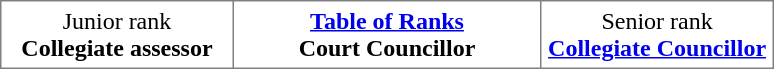<table class="toccolours" border="1" cellpadding="4" cellspacing="0" style="border-collapse: collapse; margin: 0.5em auto; clear: both;">
<tr>
<td width="30%" align="center">Junior rank<br><strong>Collegiate assessor</strong></td>
<td width="40%" align="center"><strong><a href='#'>Table of Ranks</a></strong><br><strong>Court Councillor</strong></td>
<td width="30%" align="center">Senior rank<br><strong><a href='#'>Collegiate Councillor</a></strong></td>
</tr>
</table>
